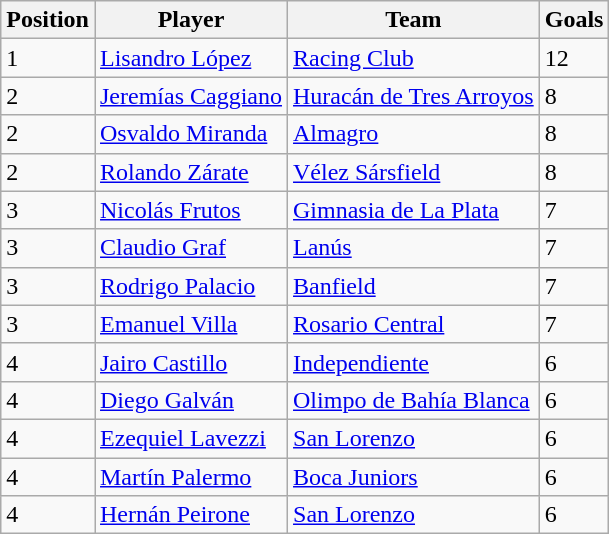<table class="wikitable">
<tr>
<th>Position</th>
<th>Player</th>
<th>Team</th>
<th>Goals</th>
</tr>
<tr>
<td>1</td>
<td><a href='#'>Lisandro López</a></td>
<td><a href='#'>Racing Club</a></td>
<td>12</td>
</tr>
<tr>
<td>2</td>
<td><a href='#'>Jeremías Caggiano</a></td>
<td><a href='#'>Huracán de Tres Arroyos</a></td>
<td>8</td>
</tr>
<tr>
<td>2</td>
<td><a href='#'>Osvaldo Miranda</a></td>
<td><a href='#'>Almagro</a></td>
<td>8</td>
</tr>
<tr>
<td>2</td>
<td><a href='#'>Rolando Zárate</a></td>
<td><a href='#'>Vélez Sársfield</a></td>
<td>8</td>
</tr>
<tr>
<td>3</td>
<td><a href='#'>Nicolás Frutos</a></td>
<td><a href='#'>Gimnasia de La Plata</a></td>
<td>7</td>
</tr>
<tr>
<td>3</td>
<td><a href='#'>Claudio Graf</a></td>
<td><a href='#'>Lanús</a></td>
<td>7</td>
</tr>
<tr>
<td>3</td>
<td><a href='#'>Rodrigo Palacio</a></td>
<td><a href='#'>Banfield</a></td>
<td>7</td>
</tr>
<tr>
<td>3</td>
<td><a href='#'>Emanuel Villa</a></td>
<td><a href='#'>Rosario Central</a></td>
<td>7</td>
</tr>
<tr>
<td>4</td>
<td><a href='#'>Jairo Castillo</a></td>
<td><a href='#'>Independiente</a></td>
<td>6</td>
</tr>
<tr>
<td>4</td>
<td><a href='#'>Diego Galván</a></td>
<td><a href='#'>Olimpo de Bahía Blanca</a></td>
<td>6</td>
</tr>
<tr>
<td>4</td>
<td><a href='#'>Ezequiel Lavezzi</a></td>
<td><a href='#'>San Lorenzo</a></td>
<td>6</td>
</tr>
<tr>
<td>4</td>
<td><a href='#'>Martín Palermo</a></td>
<td><a href='#'>Boca Juniors</a></td>
<td>6</td>
</tr>
<tr>
<td>4</td>
<td><a href='#'>Hernán Peirone</a></td>
<td><a href='#'>San Lorenzo</a></td>
<td>6</td>
</tr>
</table>
